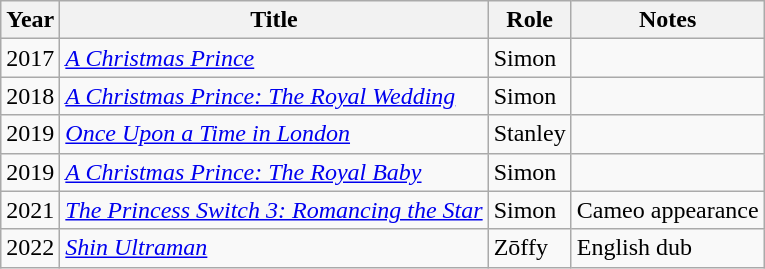<table class="wikitable sortable">
<tr>
<th>Year</th>
<th>Title</th>
<th>Role</th>
<th>Notes</th>
</tr>
<tr>
<td>2017</td>
<td><em><a href='#'>A Christmas Prince</a></em></td>
<td>Simon</td>
<td></td>
</tr>
<tr>
<td>2018</td>
<td><em><a href='#'>A Christmas Prince: The Royal Wedding</a></em></td>
<td>Simon</td>
<td></td>
</tr>
<tr>
<td>2019</td>
<td><em><a href='#'>Once Upon a Time in London</a></em></td>
<td>Stanley</td>
<td></td>
</tr>
<tr>
<td>2019</td>
<td><em><a href='#'>A Christmas Prince: The Royal Baby</a></em></td>
<td>Simon</td>
<td></td>
</tr>
<tr>
<td>2021</td>
<td><em><a href='#'>The Princess Switch 3: Romancing the Star</a></em></td>
<td>Simon</td>
<td>Cameo appearance</td>
</tr>
<tr>
<td>2022</td>
<td><em><a href='#'>Shin Ultraman</a></em></td>
<td>Zōffy</td>
<td>English dub</td>
</tr>
</table>
